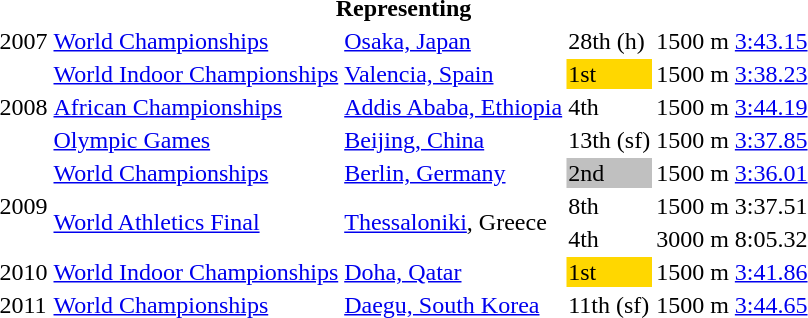<table>
<tr>
<th colspan="6">Representing </th>
</tr>
<tr>
<td>2007</td>
<td><a href='#'>World Championships</a></td>
<td><a href='#'>Osaka, Japan</a></td>
<td>28th (h)</td>
<td>1500 m</td>
<td><a href='#'>3:43.15</a></td>
</tr>
<tr>
<td rowspan=3>2008</td>
<td><a href='#'>World Indoor Championships</a></td>
<td><a href='#'>Valencia, Spain</a></td>
<td bgcolor="gold">1st</td>
<td>1500 m</td>
<td><a href='#'>3:38.23</a></td>
</tr>
<tr>
<td><a href='#'>African Championships</a></td>
<td><a href='#'>Addis Ababa, Ethiopia</a></td>
<td>4th</td>
<td>1500 m</td>
<td><a href='#'>3:44.19</a></td>
</tr>
<tr>
<td><a href='#'>Olympic Games</a></td>
<td><a href='#'>Beijing, China</a></td>
<td>13th (sf)</td>
<td>1500 m</td>
<td><a href='#'>3:37.85</a></td>
</tr>
<tr>
<td rowspan=3>2009</td>
<td><a href='#'>World Championships</a></td>
<td><a href='#'>Berlin, Germany</a></td>
<td bgcolor=silver>2nd</td>
<td>1500 m</td>
<td><a href='#'>3:36.01</a></td>
</tr>
<tr>
<td rowspan=2><a href='#'>World Athletics Final</a></td>
<td rowspan=2><a href='#'>Thessaloniki</a>, Greece</td>
<td>8th</td>
<td>1500 m</td>
<td>3:37.51</td>
</tr>
<tr>
<td>4th</td>
<td>3000 m</td>
<td>8:05.32</td>
</tr>
<tr>
<td>2010</td>
<td><a href='#'>World Indoor Championships</a></td>
<td><a href='#'>Doha, Qatar</a></td>
<td bgcolor="gold">1st</td>
<td>1500 m</td>
<td><a href='#'>3:41.86</a></td>
</tr>
<tr>
<td>2011</td>
<td><a href='#'>World Championships</a></td>
<td><a href='#'>Daegu, South Korea</a></td>
<td>11th (sf)</td>
<td>1500 m</td>
<td><a href='#'>3:44.65</a></td>
</tr>
</table>
